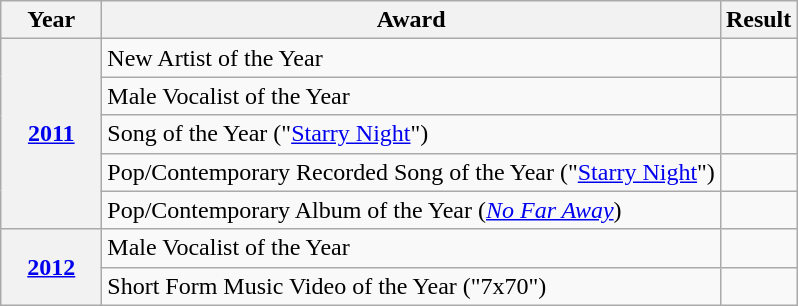<table class="wikitable">
<tr>
<th width="60px">Year</th>
<th>Award</th>
<th>Result</th>
</tr>
<tr>
<th rowspan="5"><a href='#'>2011</a></th>
<td>New Artist of the Year</td>
<td></td>
</tr>
<tr>
<td>Male Vocalist of the Year</td>
<td></td>
</tr>
<tr>
<td>Song of the Year ("<a href='#'>Starry Night</a>")</td>
<td></td>
</tr>
<tr>
<td>Pop/Contemporary Recorded Song of the Year ("<a href='#'>Starry Night</a>")</td>
<td></td>
</tr>
<tr>
<td>Pop/Contemporary Album of the Year (<em><a href='#'>No Far Away</a></em>)</td>
<td></td>
</tr>
<tr>
<th rowspan="2"><a href='#'>2012</a></th>
<td>Male Vocalist of the Year</td>
<td></td>
</tr>
<tr>
<td>Short Form Music Video of the Year ("7x70")</td>
<td></td>
</tr>
</table>
